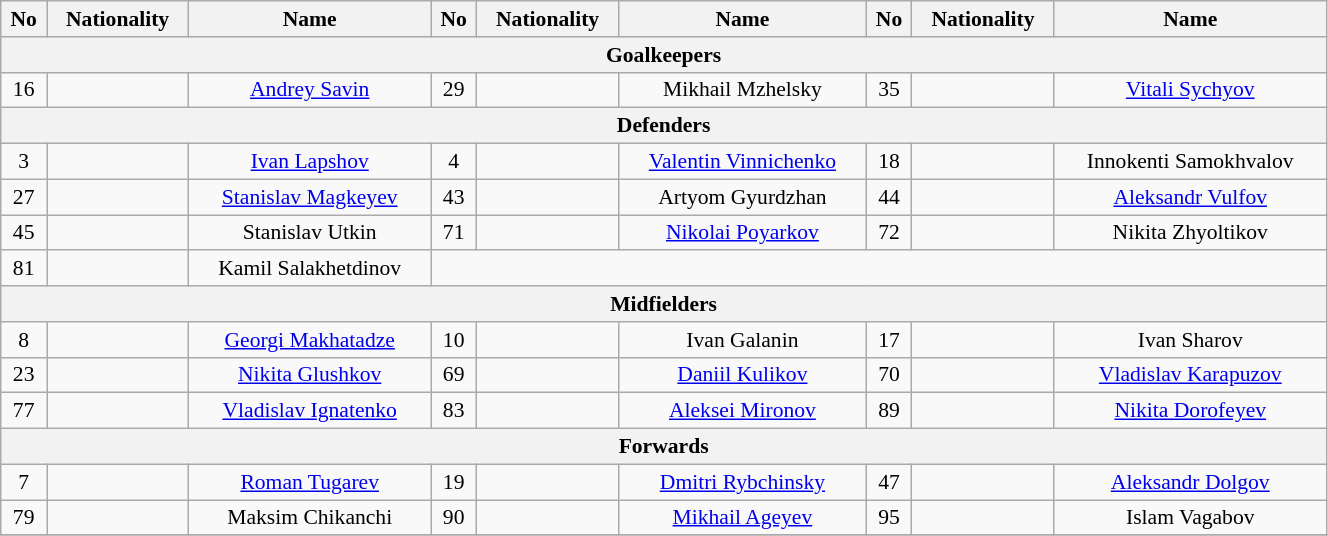<table class="wikitable" style="text-align:center; font-size:90%; width:70%;">
<tr>
<th style=text-align:center;">No</th>
<th style=text-align:center;">Nationality</th>
<th style=text-align:center;">Name</th>
<th style=text-align:center;">No</th>
<th style=text-align:center;">Nationality</th>
<th style=text-align:center;">Name</th>
<th style=text-align:center;">No</th>
<th style=text-align:center;">Nationality</th>
<th style=text-align:center;">Name</th>
</tr>
<tr>
<th colspan="9"  style=text-align:center;">Goalkeepers</th>
</tr>
<tr>
<td>16</td>
<td></td>
<td><a href='#'>Andrey Savin</a></td>
<td>29</td>
<td></td>
<td>Mikhail Mzhelsky</td>
<td>35</td>
<td></td>
<td><a href='#'>Vitali Sychyov</a></td>
</tr>
<tr>
<th colspan="9"  style=text-align:center;">Defenders</th>
</tr>
<tr>
<td>3</td>
<td></td>
<td><a href='#'>Ivan Lapshov</a></td>
<td>4</td>
<td></td>
<td><a href='#'>Valentin Vinnichenko</a></td>
<td>18</td>
<td></td>
<td>Innokenti Samokhvalov</td>
</tr>
<tr>
<td>27</td>
<td></td>
<td><a href='#'>Stanislav Magkeyev</a></td>
<td>43</td>
<td></td>
<td>Artyom Gyurdzhan</td>
<td>44</td>
<td></td>
<td><a href='#'>Aleksandr Vulfov</a></td>
</tr>
<tr>
<td>45</td>
<td></td>
<td>Stanislav Utkin</td>
<td>71</td>
<td></td>
<td><a href='#'>Nikolai Poyarkov</a></td>
<td>72</td>
<td></td>
<td>Nikita Zhyoltikov</td>
</tr>
<tr>
<td>81</td>
<td></td>
<td>Kamil Salakhetdinov</td>
<td colspan="6"></td>
</tr>
<tr>
<th colspan="9"  style=text-align:center;">Midfielders</th>
</tr>
<tr>
<td>8</td>
<td></td>
<td><a href='#'>Georgi Makhatadze</a></td>
<td>10</td>
<td></td>
<td>Ivan Galanin</td>
<td>17</td>
<td></td>
<td>Ivan Sharov</td>
</tr>
<tr>
<td>23</td>
<td></td>
<td><a href='#'>Nikita Glushkov</a></td>
<td>69</td>
<td></td>
<td><a href='#'>Daniil Kulikov</a></td>
<td>70</td>
<td></td>
<td><a href='#'>Vladislav Karapuzov</a></td>
</tr>
<tr>
<td>77</td>
<td></td>
<td><a href='#'>Vladislav Ignatenko</a></td>
<td>83</td>
<td></td>
<td><a href='#'>Aleksei Mironov</a></td>
<td>89</td>
<td></td>
<td><a href='#'>Nikita Dorofeyev</a></td>
</tr>
<tr>
<th colspan="9"  style=text-align:center;">Forwards</th>
</tr>
<tr>
<td>7</td>
<td></td>
<td><a href='#'>Roman Tugarev</a></td>
<td>19</td>
<td></td>
<td><a href='#'>Dmitri Rybchinsky</a></td>
<td>47</td>
<td></td>
<td><a href='#'>Aleksandr Dolgov</a></td>
</tr>
<tr>
<td>79</td>
<td></td>
<td>Maksim Chikanchi</td>
<td>90</td>
<td></td>
<td><a href='#'>Mikhail Ageyev</a></td>
<td>95</td>
<td></td>
<td>Islam Vagabov</td>
</tr>
<tr>
</tr>
</table>
